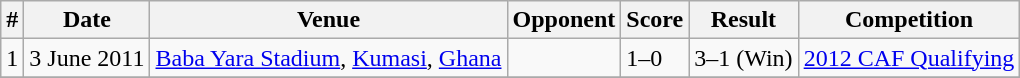<table class="wikitable">
<tr>
<th>#</th>
<th>Date</th>
<th>Venue</th>
<th>Opponent</th>
<th>Score</th>
<th>Result</th>
<th>Competition</th>
</tr>
<tr>
<td>1</td>
<td>3 June 2011</td>
<td><a href='#'>Baba Yara Stadium</a>, <a href='#'>Kumasi</a>, <a href='#'>Ghana</a></td>
<td></td>
<td>1–0</td>
<td>3–1 (Win)</td>
<td><a href='#'>2012 CAF Qualifying</a></td>
</tr>
<tr>
</tr>
</table>
